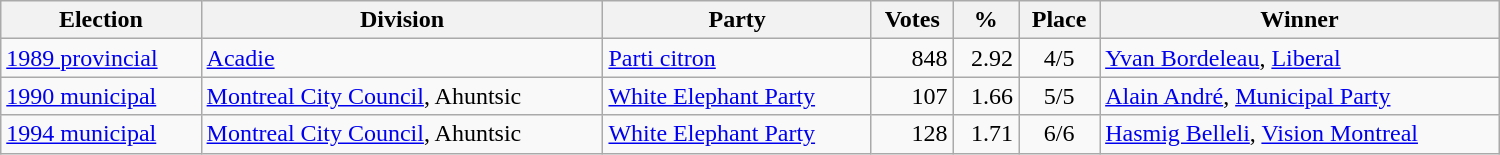<table class="wikitable" width="1000">
<tr>
<th align="left">Election</th>
<th align="left">Division</th>
<th align="left">Party</th>
<th align="right">Votes</th>
<th align="right">%</th>
<th align="center">Place</th>
<th align="center">Winner</th>
</tr>
<tr>
<td align="left"><a href='#'>1989 provincial</a></td>
<td align="left"><a href='#'>Acadie</a></td>
<td align="left"><a href='#'>Parti citron</a></td>
<td align="right">848</td>
<td align="right">2.92</td>
<td align="center">4/5</td>
<td align="left"><a href='#'>Yvan Bordeleau</a>, <a href='#'>Liberal</a></td>
</tr>
<tr>
<td align="left"><a href='#'>1990 municipal</a></td>
<td align="left"><a href='#'>Montreal City Council</a>, Ahuntsic</td>
<td align="left"><a href='#'>White Elephant Party</a></td>
<td align="right">107</td>
<td align="right">1.66</td>
<td align="center">5/5</td>
<td align="left"><a href='#'>Alain André</a>, <a href='#'>Municipal Party</a></td>
</tr>
<tr>
<td align="left"><a href='#'>1994 municipal</a></td>
<td align="left"><a href='#'>Montreal City Council</a>, Ahuntsic</td>
<td align="left"><a href='#'>White Elephant Party</a></td>
<td align="right">128</td>
<td align="right">1.71</td>
<td align="center">6/6</td>
<td align="left"><a href='#'>Hasmig Belleli</a>, <a href='#'>Vision Montreal</a></td>
</tr>
</table>
